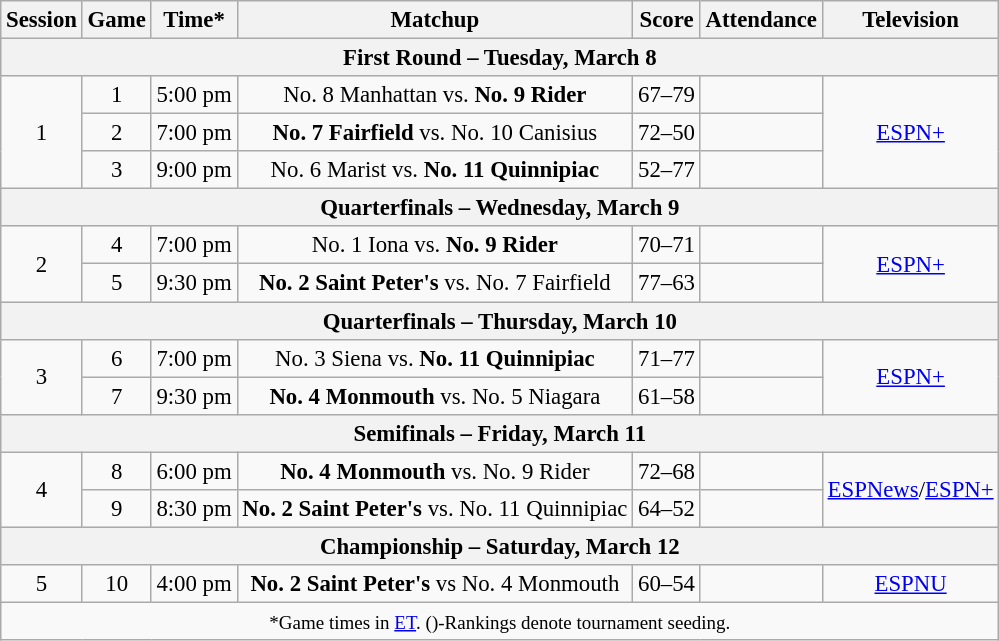<table class="wikitable" style="font-size:95%;text-align:center">
<tr>
<th>Session</th>
<th>Game</th>
<th>Time*</th>
<th>Matchup</th>
<th>Score</th>
<th>Attendance</th>
<th>Television</th>
</tr>
<tr>
<th colspan="8">First Round – Tuesday, March 8</th>
</tr>
<tr>
<td rowspan=3>1</td>
<td>1</td>
<td>5:00 pm</td>
<td>No. 8 Manhattan vs. <strong>No. 9 Rider</strong></td>
<td>67–79</td>
<td></td>
<td rowspan=3><a href='#'>ESPN+</a></td>
</tr>
<tr>
<td>2</td>
<td>7:00 pm</td>
<td><strong>No. 7 Fairfield</strong> vs. No. 10 Canisius</td>
<td>72–50</td>
<td></td>
</tr>
<tr>
<td>3</td>
<td>9:00 pm</td>
<td>No. 6 Marist vs. <strong>No. 11 Quinnipiac</strong></td>
<td>52–77</td>
<td></td>
</tr>
<tr>
<th colspan="8">Quarterfinals – Wednesday, March 9</th>
</tr>
<tr>
<td rowspan=2>2</td>
<td>4</td>
<td>7:00 pm</td>
<td>No. 1 Iona vs. <strong>No. 9 Rider</strong></td>
<td>70–71</td>
<td></td>
<td rowspan=2><a href='#'>ESPN+</a></td>
</tr>
<tr>
<td>5</td>
<td>9:30 pm</td>
<td><strong>No. 2 Saint Peter's</strong> vs. No. 7 Fairfield</td>
<td>77–63</td>
<td></td>
</tr>
<tr>
<th colspan="8">Quarterfinals – Thursday, March 10</th>
</tr>
<tr>
<td rowspan=2>3</td>
<td>6</td>
<td>7:00 pm</td>
<td>No. 3 Siena vs. <strong>No. 11 Quinnipiac</strong></td>
<td>71–77</td>
<td></td>
<td rowspan=2><a href='#'>ESPN+</a></td>
</tr>
<tr>
<td>7</td>
<td>9:30 pm</td>
<td><strong>No. 4 Monmouth</strong> vs. No. 5 Niagara</td>
<td>61–58</td>
<td></td>
</tr>
<tr>
<th colspan="8">Semifinals – Friday, March 11</th>
</tr>
<tr>
<td rowspan=2>4</td>
<td>8</td>
<td>6:00 pm</td>
<td><strong>No. 4 Monmouth</strong> vs. No. 9 Rider</td>
<td>72–68</td>
<td></td>
<td rowspan=2><a href='#'>ESPNews</a>/<a href='#'>ESPN+</a></td>
</tr>
<tr>
<td>9</td>
<td>8:30 pm</td>
<td><strong>No. 2 Saint Peter's</strong> vs. No. 11 Quinnipiac</td>
<td>64–52</td>
<td></td>
</tr>
<tr>
<th colspan="8">Championship – Saturday, March 12</th>
</tr>
<tr>
<td>5</td>
<td>10</td>
<td>4:00 pm</td>
<td><strong>No. 2 Saint Peter's</strong> vs No. 4 Monmouth</td>
<td>60–54</td>
<td></td>
<td><a href='#'>ESPNU</a></td>
</tr>
<tr>
<td colspan="7"><small>*Game times in <a href='#'>ET</a>. ()-Rankings denote tournament seeding.</small></td>
</tr>
</table>
